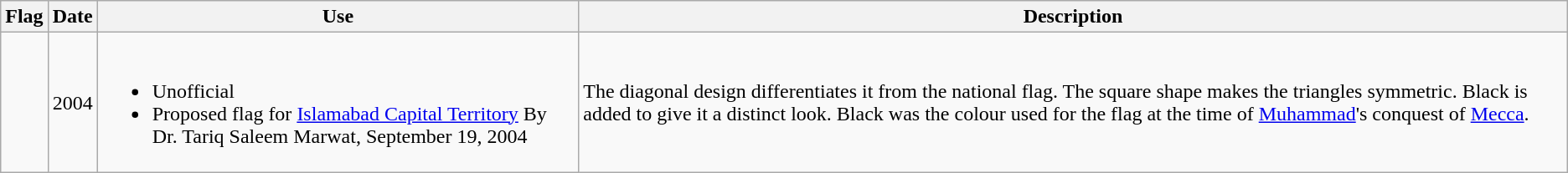<table class="wikitable sortable">
<tr>
<th>Flag</th>
<th>Date</th>
<th>Use</th>
<th>Description</th>
</tr>
<tr>
<td></td>
<td>2004</td>
<td><br><ul><li>Unofficial</li><li>Proposed flag for <a href='#'>Islamabad Capital Territory</a> By Dr. Tariq Saleem Marwat, September 19, 2004</li></ul></td>
<td>The diagonal design differentiates it from the national flag. The square shape makes the triangles symmetric. Black is added to give it a distinct look. Black was the colour used for the flag at the time of <a href='#'>Muhammad</a>'s conquest of <a href='#'>Mecca</a>.</td>
</tr>
</table>
